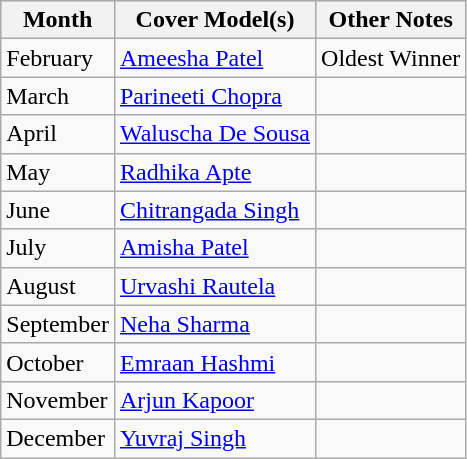<table class="wikitable">
<tr style="background:#ccc; text-align:center;">
<th>Month</th>
<th>Cover Model(s)</th>
<th>Other Notes</th>
</tr>
<tr>
<td>February</td>
<td><a href='#'>Ameesha Patel</a></td>
<td>Oldest Winner</td>
</tr>
<tr>
<td>March</td>
<td><a href='#'>Parineeti Chopra</a></td>
<td></td>
</tr>
<tr>
<td>April</td>
<td><a href='#'>Waluscha De Sousa</a></td>
<td></td>
</tr>
<tr>
<td>May</td>
<td><a href='#'>Radhika Apte</a></td>
<td></td>
</tr>
<tr>
<td>June</td>
<td><a href='#'>Chitrangada Singh</a></td>
<td></td>
</tr>
<tr>
<td>July</td>
<td><a href='#'>Amisha Patel</a></td>
<td></td>
</tr>
<tr>
<td>August</td>
<td><a href='#'>Urvashi Rautela</a></td>
<td></td>
</tr>
<tr>
<td>September</td>
<td><a href='#'>Neha Sharma</a></td>
<td></td>
</tr>
<tr>
<td>October</td>
<td><a href='#'>Emraan Hashmi</a></td>
<td></td>
</tr>
<tr>
<td>November</td>
<td><a href='#'>Arjun Kapoor</a></td>
<td></td>
</tr>
<tr>
<td>December</td>
<td><a href='#'>Yuvraj Singh</a></td>
<td></td>
</tr>
</table>
